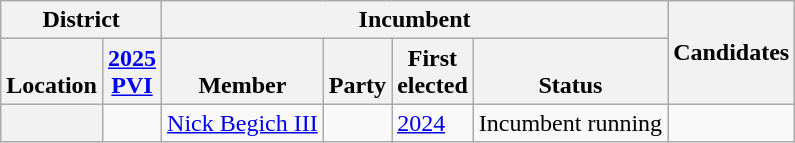<table class="wikitable sortable">
<tr>
<th colspan=2>District</th>
<th colspan=4>Incumbent</th>
<th rowspan=2 class="unsortable">Candidates</th>
</tr>
<tr valign=bottom>
<th>Location</th>
<th><a href='#'>2025<br>PVI</a></th>
<th>Member</th>
<th>Party</th>
<th>First<br>elected</th>
<th>Status</th>
</tr>
<tr>
<th></th>
<td></td>
<td><a href='#'>Nick Begich III</a></td>
<td></td>
<td><a href='#'>2024</a></td>
<td>Incumbent running</td>
<td></td>
</tr>
</table>
